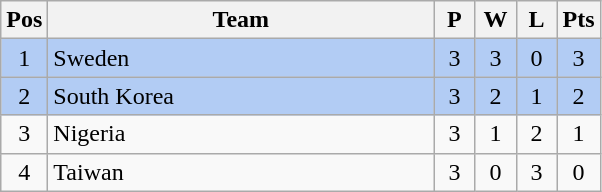<table class="wikitable" style="font-size: 100%">
<tr>
<th width=15>Pos</th>
<th width=250>Team</th>
<th width=20>P</th>
<th width=20>W</th>
<th width=20>L</th>
<th width=20>Pts</th>
</tr>
<tr align=center style="background: #b2ccf4;">
<td>1</td>
<td align="left"> Sweden</td>
<td>3</td>
<td>3</td>
<td>0</td>
<td>3</td>
</tr>
<tr align=center style="background: #b2ccf4;">
<td>2</td>
<td align="left"> South Korea</td>
<td>3</td>
<td>2</td>
<td>1</td>
<td>2</td>
</tr>
<tr align=center>
<td>3</td>
<td align="left"> Nigeria</td>
<td>3</td>
<td>1</td>
<td>2</td>
<td>1</td>
</tr>
<tr align=center>
<td>4</td>
<td align="left"> Taiwan</td>
<td>3</td>
<td>0</td>
<td>3</td>
<td>0</td>
</tr>
</table>
